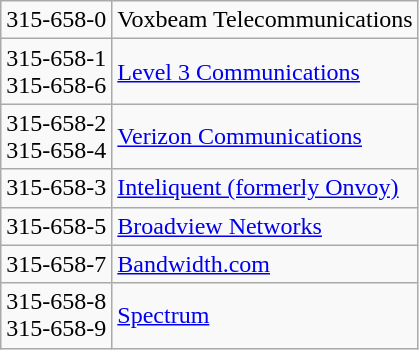<table class="wikitable">
<tr>
<td>315-658-0</td>
<td>Voxbeam Telecommunications</td>
</tr>
<tr>
<td>315-658-1<br>315-658-6</td>
<td><a href='#'>Level 3 Communications</a></td>
</tr>
<tr>
<td>315-658-2<br>315-658-4</td>
<td><a href='#'>Verizon Communications</a></td>
</tr>
<tr>
<td>315-658-3</td>
<td><a href='#'>Inteliquent (formerly Onvoy)</a></td>
</tr>
<tr>
<td>315-658-5</td>
<td><a href='#'>Broadview Networks</a></td>
</tr>
<tr>
<td>315-658-7</td>
<td><a href='#'>Bandwidth.com</a></td>
</tr>
<tr>
<td>315-658-8<br>315-658-9</td>
<td><a href='#'>Spectrum</a></td>
</tr>
</table>
